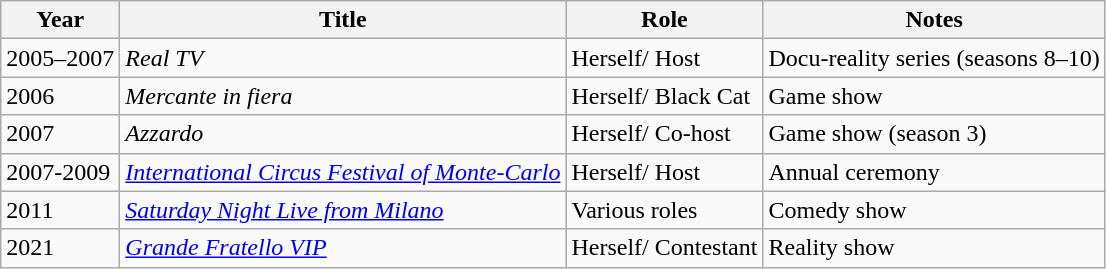<table class="wikitable">
<tr>
<th>Year</th>
<th>Title</th>
<th>Role</th>
<th>Notes</th>
</tr>
<tr>
<td>2005–2007</td>
<td><em>Real TV</em></td>
<td>Herself/ Host</td>
<td>Docu-reality series (seasons 8–10)</td>
</tr>
<tr>
<td>2006</td>
<td><em>Mercante in fiera</em></td>
<td>Herself/ Black Cat</td>
<td>Game show</td>
</tr>
<tr>
<td>2007</td>
<td><em>Azzardo</em></td>
<td>Herself/ Co-host</td>
<td>Game show (season 3)</td>
</tr>
<tr>
<td>2007-2009</td>
<td><em><a href='#'>International Circus Festival of Monte-Carlo</a></em></td>
<td>Herself/ Host</td>
<td>Annual ceremony</td>
</tr>
<tr>
<td>2011</td>
<td><em><a href='#'>Saturday Night Live from Milano</a></em></td>
<td>Various roles</td>
<td>Comedy show</td>
</tr>
<tr>
<td>2021</td>
<td><em><a href='#'>Grande Fratello VIP</a></em></td>
<td>Herself/ Contestant</td>
<td>Reality show</td>
</tr>
</table>
